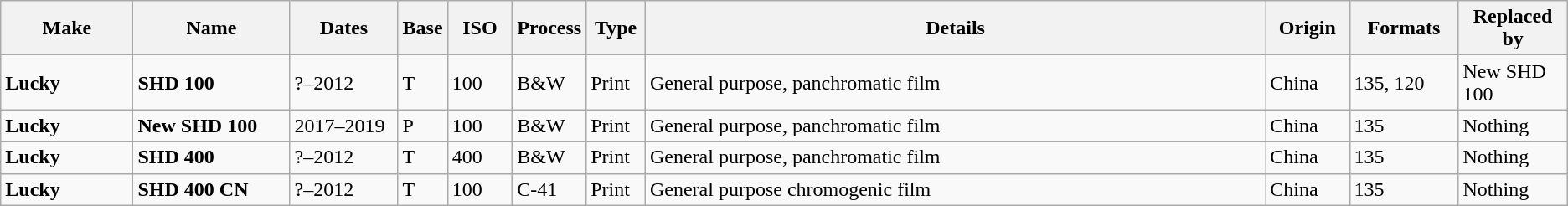<table class="wikitable">
<tr>
<th scope="col" style="width: 100px;">Make</th>
<th scope="col" style="width: 120px;">Name</th>
<th scope="col" style="width: 80px;">Dates</th>
<th scope="col" style="width: 30px;">Base</th>
<th scope="col" style="width: 45px;">ISO</th>
<th scope="col" style="width: 40px;">Process</th>
<th scope="col" style="width: 40px;">Type</th>
<th scope="col" style="width: 500px;">Details</th>
<th scope="col" style="width: 60px;">Origin</th>
<th scope="col" style="width: 80px;">Formats</th>
<th scope="col" style="width: 80px;">Replaced by</th>
</tr>
<tr>
<td><strong>Lucky</strong></td>
<td><strong>SHD 100</strong></td>
<td>?–2012</td>
<td>T</td>
<td>100</td>
<td>B&W</td>
<td>Print</td>
<td>General purpose, panchromatic film</td>
<td>China</td>
<td>135, 120</td>
<td>New SHD 100</td>
</tr>
<tr>
<td><strong>Lucky</strong></td>
<td><strong>New SHD 100</strong></td>
<td>2017–2019</td>
<td>P</td>
<td>100</td>
<td>B&W</td>
<td>Print</td>
<td>General purpose, panchromatic film</td>
<td>China</td>
<td>135</td>
<td>Nothing</td>
</tr>
<tr>
<td><strong>Lucky</strong></td>
<td><strong>SHD 400</strong></td>
<td>?–2012</td>
<td>T</td>
<td>400</td>
<td>B&W</td>
<td>Print</td>
<td>General purpose, panchromatic film</td>
<td>China</td>
<td>135</td>
<td>Nothing</td>
</tr>
<tr>
<td><strong>Lucky</strong></td>
<td><strong>SHD 400 CN</strong></td>
<td>?–2012</td>
<td>T</td>
<td>100</td>
<td>C-41</td>
<td>Print</td>
<td>General purpose chromogenic film</td>
<td>China</td>
<td>135</td>
<td>Nothing</td>
</tr>
</table>
